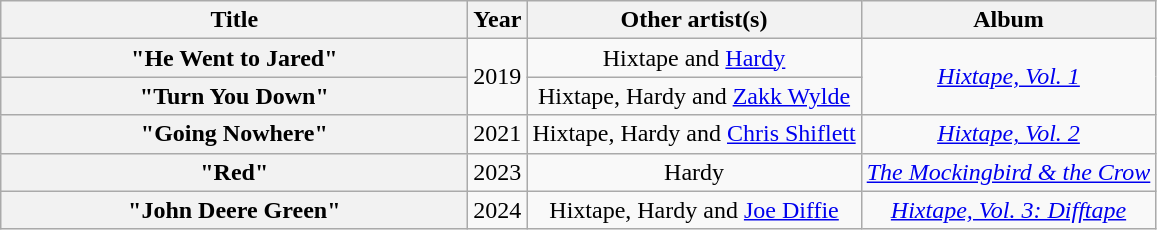<table class="wikitable plainrowheaders" style="text-align:center;">
<tr>
<th scope="col" style="width:19em;">Title</th>
<th scope="col">Year</th>
<th scope="col">Other artist(s)</th>
<th scope="col">Album</th>
</tr>
<tr>
<th scope="row">"He Went to Jared"</th>
<td rowspan="2">2019</td>
<td>Hixtape and <a href='#'>Hardy</a></td>
<td rowspan="2"><em><a href='#'>Hixtape, Vol. 1</a></em></td>
</tr>
<tr>
<th scope="row">"Turn You Down"</th>
<td>Hixtape, Hardy and <a href='#'>Zakk Wylde</a></td>
</tr>
<tr>
<th scope="row">"Going Nowhere"</th>
<td>2021</td>
<td>Hixtape, Hardy and <a href='#'>Chris Shiflett</a></td>
<td><em><a href='#'>Hixtape, Vol. 2</a></em></td>
</tr>
<tr>
<th scope="row">"Red"</th>
<td>2023</td>
<td>Hardy</td>
<td><em><a href='#'>The Mockingbird & the Crow</a></em></td>
</tr>
<tr>
<th scope="row">"John Deere Green"</th>
<td>2024</td>
<td>Hixtape, Hardy and <a href='#'>Joe Diffie</a></td>
<td><em><a href='#'>Hixtape, Vol. 3: Difftape</a></em></td>
</tr>
</table>
